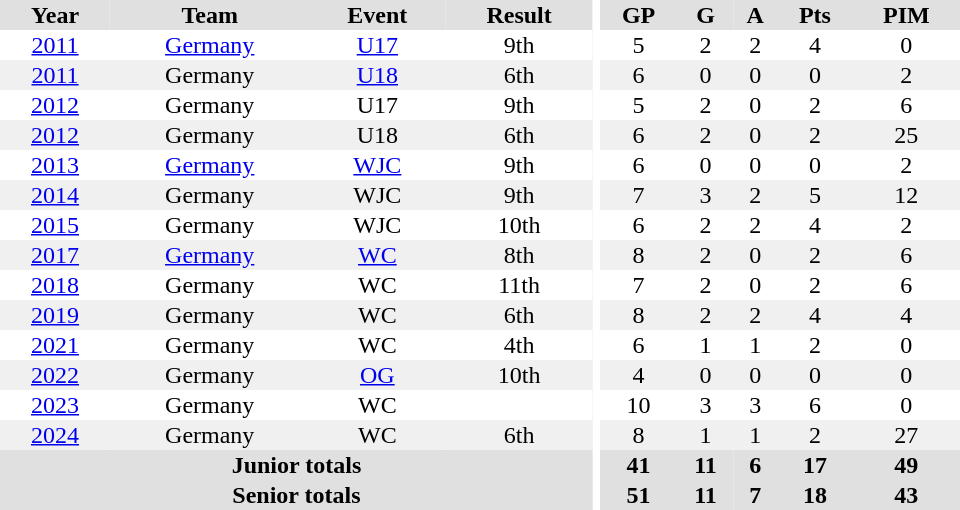<table border="0" cellpadding="1" cellspacing="0" ID="Table3" style="text-align:center; width:40em">
<tr ALIGN="center" bgcolor="#e0e0e0">
<th>Year</th>
<th>Team</th>
<th>Event</th>
<th>Result</th>
<th rowspan="99" bgcolor="#fff"></th>
<th>GP</th>
<th>G</th>
<th>A</th>
<th>Pts</th>
<th>PIM</th>
</tr>
<tr>
<td><a href='#'>2011</a></td>
<td><a href='#'>Germany</a></td>
<td><a href='#'>U17</a></td>
<td>9th</td>
<td>5</td>
<td>2</td>
<td>2</td>
<td>4</td>
<td>0</td>
</tr>
<tr bgcolor="#f0f0f0">
<td><a href='#'>2011</a></td>
<td>Germany</td>
<td><a href='#'>U18</a></td>
<td>6th</td>
<td>6</td>
<td>0</td>
<td>0</td>
<td>0</td>
<td>2</td>
</tr>
<tr>
<td><a href='#'>2012</a></td>
<td>Germany</td>
<td>U17</td>
<td>9th</td>
<td>5</td>
<td>2</td>
<td>0</td>
<td>2</td>
<td>6</td>
</tr>
<tr bgcolor="#f0f0f0">
<td><a href='#'>2012</a></td>
<td>Germany</td>
<td>U18</td>
<td>6th</td>
<td>6</td>
<td>2</td>
<td>0</td>
<td>2</td>
<td>25</td>
</tr>
<tr>
<td><a href='#'>2013</a></td>
<td><a href='#'>Germany</a></td>
<td><a href='#'>WJC</a></td>
<td>9th</td>
<td>6</td>
<td>0</td>
<td>0</td>
<td>0</td>
<td>2</td>
</tr>
<tr bgcolor="#f0f0f0">
<td><a href='#'>2014</a></td>
<td>Germany</td>
<td>WJC</td>
<td>9th</td>
<td>7</td>
<td>3</td>
<td>2</td>
<td>5</td>
<td>12</td>
</tr>
<tr>
<td><a href='#'>2015</a></td>
<td>Germany</td>
<td>WJC</td>
<td>10th</td>
<td>6</td>
<td>2</td>
<td>2</td>
<td>4</td>
<td>2</td>
</tr>
<tr bgcolor="#f0f0f0">
<td><a href='#'>2017</a></td>
<td><a href='#'>Germany</a></td>
<td><a href='#'>WC</a></td>
<td>8th</td>
<td>8</td>
<td>2</td>
<td>0</td>
<td>2</td>
<td>6</td>
</tr>
<tr>
<td><a href='#'>2018</a></td>
<td>Germany</td>
<td>WC</td>
<td>11th</td>
<td>7</td>
<td>2</td>
<td>0</td>
<td>2</td>
<td>6</td>
</tr>
<tr bgcolor="#f0f0f0">
<td><a href='#'>2019</a></td>
<td>Germany</td>
<td>WC</td>
<td>6th</td>
<td>8</td>
<td>2</td>
<td>2</td>
<td>4</td>
<td>4</td>
</tr>
<tr>
<td><a href='#'>2021</a></td>
<td>Germany</td>
<td>WC</td>
<td>4th</td>
<td>6</td>
<td>1</td>
<td>1</td>
<td>2</td>
<td>0</td>
</tr>
<tr bgcolor="#f0f0f0">
<td><a href='#'>2022</a></td>
<td>Germany</td>
<td><a href='#'>OG</a></td>
<td>10th</td>
<td>4</td>
<td>0</td>
<td>0</td>
<td>0</td>
<td>0</td>
</tr>
<tr>
<td><a href='#'>2023</a></td>
<td>Germany</td>
<td>WC</td>
<td></td>
<td>10</td>
<td>3</td>
<td>3</td>
<td>6</td>
<td>0</td>
</tr>
<tr bgcolor="#f0f0f0">
<td><a href='#'>2024</a></td>
<td>Germany</td>
<td>WC</td>
<td>6th</td>
<td>8</td>
<td>1</td>
<td>1</td>
<td>2</td>
<td>27</td>
</tr>
<tr bgcolor="#e0e0e0">
<th colspan="4">Junior totals</th>
<th>41</th>
<th>11</th>
<th>6</th>
<th>17</th>
<th>49</th>
</tr>
<tr bgcolor="#e0e0e0">
<th colspan="4">Senior totals</th>
<th>51</th>
<th>11</th>
<th>7</th>
<th>18</th>
<th>43</th>
</tr>
</table>
